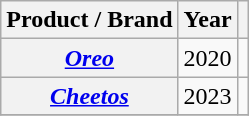<table class="wikitable plainrowheaders sortable">
<tr>
<th>Product / Brand</th>
<th>Year</th>
<th></th>
</tr>
<tr>
<th scope="row"><em><a href='#'>Oreo</a></em></th>
<td>2020</td>
<td style="text-align:center;"></td>
</tr>
<tr>
<th scope="row"><em><a href='#'>Cheetos</a></em></th>
<td>2023</td>
<td style="text-align:center;"></td>
</tr>
<tr>
</tr>
</table>
